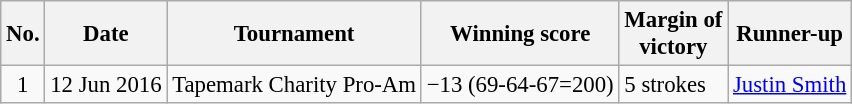<table class="wikitable" style="font-size:95%;">
<tr>
<th>No.</th>
<th>Date</th>
<th>Tournament</th>
<th>Winning score</th>
<th>Margin of<br>victory</th>
<th>Runner-up</th>
</tr>
<tr>
<td align=center>1</td>
<td align=right>12 Jun 2016</td>
<td>Tapemark Charity Pro-Am</td>
<td>−13 (69-64-67=200)</td>
<td>5 strokes</td>
<td> <a href='#'>Justin Smith</a></td>
</tr>
</table>
